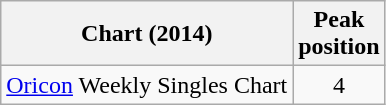<table class="wikitable sortable" border="1">
<tr>
<th>Chart (2014)</th>
<th>Peak<br>position</th>
</tr>
<tr>
<td><a href='#'>Oricon</a> Weekly Singles Chart</td>
<td style="text-align:center;">4</td>
</tr>
</table>
